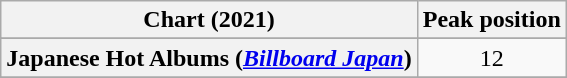<table class="wikitable sortable plainrowheaders" style="text-align:center">
<tr>
<th scope="col">Chart (2021)</th>
<th scope="col">Peak position</th>
</tr>
<tr>
</tr>
<tr>
<th scope="row">Japanese Hot Albums (<em><a href='#'>Billboard Japan</a></em>)</th>
<td>12</td>
</tr>
<tr>
</tr>
</table>
